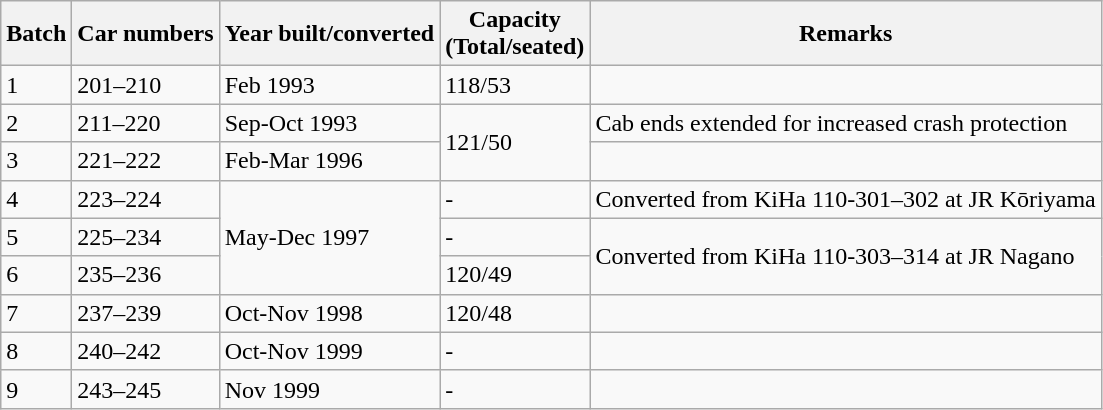<table class="wikitable">
<tr>
<th>Batch</th>
<th>Car numbers</th>
<th>Year built/converted</th>
<th>Capacity<br>(Total/seated)</th>
<th>Remarks</th>
</tr>
<tr>
<td>1</td>
<td>201–210</td>
<td>Feb 1993</td>
<td>118/53</td>
<td> </td>
</tr>
<tr>
<td>2</td>
<td>211–220</td>
<td>Sep-Oct 1993</td>
<td rowspan="2">121/50</td>
<td>Cab ends extended  for increased crash protection</td>
</tr>
<tr>
<td>3</td>
<td>221–222</td>
<td>Feb-Mar 1996</td>
<td> </td>
</tr>
<tr>
<td>4</td>
<td>223–224</td>
<td rowspan=3>May-Dec 1997</td>
<td>-</td>
<td>Converted from KiHa 110-301–302 at JR Kōriyama</td>
</tr>
<tr>
<td>5</td>
<td>225–234</td>
<td>-</td>
<td rowspan=2>Converted from KiHa 110-303–314 at JR Nagano</td>
</tr>
<tr>
<td>6</td>
<td>235–236</td>
<td>120/49</td>
</tr>
<tr>
<td>7</td>
<td>237–239</td>
<td>Oct-Nov 1998</td>
<td>120/48</td>
<td> </td>
</tr>
<tr>
<td>8</td>
<td>240–242</td>
<td>Oct-Nov 1999</td>
<td>-</td>
<td> </td>
</tr>
<tr>
<td>9</td>
<td>243–245</td>
<td>Nov 1999</td>
<td>-</td>
<td> </td>
</tr>
</table>
